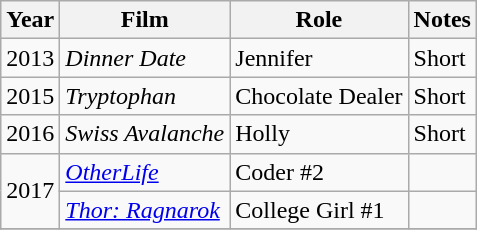<table class="wikitable">
<tr>
<th>Year</th>
<th>Film</th>
<th>Role</th>
<th>Notes</th>
</tr>
<tr>
<td>2013</td>
<td><em>Dinner Date</em></td>
<td>Jennifer</td>
<td>Short</td>
</tr>
<tr>
<td>2015</td>
<td><em>Tryptophan</em></td>
<td>Chocolate Dealer</td>
<td>Short</td>
</tr>
<tr>
<td>2016</td>
<td><em>Swiss Avalanche</em></td>
<td>Holly</td>
<td>Short</td>
</tr>
<tr>
<td rowspan="2">2017</td>
<td><em><a href='#'>OtherLife</a></em></td>
<td>Coder #2</td>
<td></td>
</tr>
<tr>
<td><em><a href='#'>Thor: Ragnarok</a></em></td>
<td>College Girl #1</td>
<td></td>
</tr>
<tr>
</tr>
</table>
